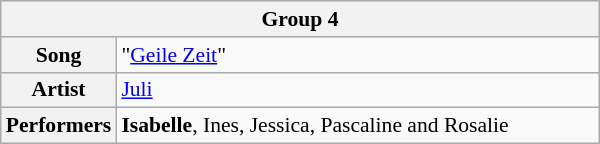<table class="wikitable" style="font-size: 90%" width=400px>
<tr>
<th colspan=2>Group 4</th>
</tr>
<tr>
<th width=10%>Song</th>
<td>"<a href='#'>Geile Zeit</a>"</td>
</tr>
<tr>
<th width=10%>Artist</th>
<td><a href='#'>Juli</a></td>
</tr>
<tr>
<th width=10%>Performers</th>
<td><strong>Isabelle</strong>, Ines, Jessica, Pascaline and Rosalie</td>
</tr>
</table>
